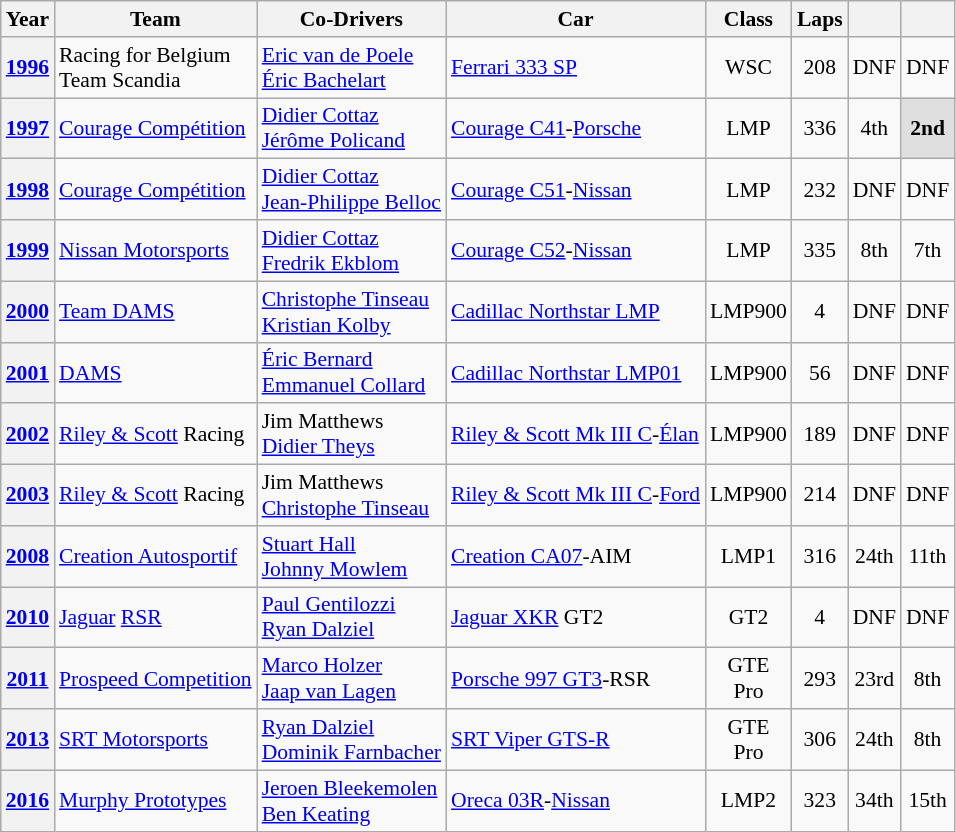<table class="wikitable" style="text-align:center; font-size:90%">
<tr>
<th>Year</th>
<th>Team</th>
<th>Co-Drivers</th>
<th>Car</th>
<th>Class</th>
<th>Laps</th>
<th></th>
<th></th>
</tr>
<tr>
<th><a href='#'>1996</a></th>
<td align="left"> Racing for Belgium<br> Team Scandia</td>
<td align="left"> <a href='#'>Eric van de Poele</a><br> <a href='#'>Éric Bachelart</a></td>
<td align="left"><a href='#'>Ferrari 333 SP</a></td>
<td>WSC</td>
<td>208</td>
<td>DNF</td>
<td>DNF</td>
</tr>
<tr>
<th><a href='#'>1997</a></th>
<td align="left"> <a href='#'>Courage Compétition</a></td>
<td align="left"> <a href='#'>Didier Cottaz</a><br> <a href='#'>Jérôme Policand</a></td>
<td align="left"><a href='#'>Courage C41</a>-<a href='#'>Porsche</a></td>
<td>LMP</td>
<td>336</td>
<td>4th</td>
<td style="background:#DFDFDF;"><strong>2nd</strong></td>
</tr>
<tr>
<th><a href='#'>1998</a></th>
<td align="left"> <a href='#'>Courage Compétition</a></td>
<td align="left"> <a href='#'>Didier Cottaz</a><br> <a href='#'>Jean-Philippe Belloc</a></td>
<td align="left"><a href='#'>Courage C51</a>-<a href='#'>Nissan</a></td>
<td>LMP</td>
<td>232</td>
<td>DNF</td>
<td>DNF</td>
</tr>
<tr>
<th><a href='#'>1999</a></th>
<td align="left"> <a href='#'>Nissan Motorsports</a></td>
<td align="left"> <a href='#'>Didier Cottaz</a><br> <a href='#'>Fredrik Ekblom</a></td>
<td align="left"><a href='#'>Courage C52</a>-<a href='#'>Nissan</a></td>
<td>LMP</td>
<td>335</td>
<td>8th</td>
<td>7th</td>
</tr>
<tr>
<th><a href='#'>2000</a></th>
<td align="left"> <a href='#'>Team DAMS</a></td>
<td align="left"> <a href='#'>Christophe Tinseau</a><br> <a href='#'>Kristian Kolby</a></td>
<td align="left"><a href='#'>Cadillac Northstar LMP</a></td>
<td>LMP900</td>
<td>4</td>
<td>DNF</td>
<td>DNF</td>
</tr>
<tr>
<th><a href='#'>2001</a></th>
<td align="left"> <a href='#'>DAMS</a></td>
<td align="left"> <a href='#'>Éric Bernard</a><br> <a href='#'>Emmanuel Collard</a></td>
<td align="left"><a href='#'>Cadillac Northstar LMP01</a></td>
<td>LMP900</td>
<td>56</td>
<td>DNF</td>
<td>DNF</td>
</tr>
<tr>
<th><a href='#'>2002</a></th>
<td align="left"> <a href='#'>Riley & Scott</a> Racing</td>
<td align="left"> Jim Matthews<br> <a href='#'>Didier Theys</a></td>
<td align="left"><a href='#'>Riley & Scott Mk III C</a>-<a href='#'>Élan</a></td>
<td>LMP900</td>
<td>189</td>
<td>DNF</td>
<td>DNF</td>
</tr>
<tr>
<th><a href='#'>2003</a></th>
<td align="left"> <a href='#'>Riley & Scott</a> Racing</td>
<td align="left"> Jim Matthews<br> <a href='#'>Christophe Tinseau</a></td>
<td align="left"><a href='#'>Riley & Scott Mk III C</a>-<a href='#'>Ford</a></td>
<td>LMP900</td>
<td>214</td>
<td>DNF</td>
<td>DNF</td>
</tr>
<tr>
<th><a href='#'>2008</a></th>
<td align="left"> <a href='#'>Creation Autosportif</a></td>
<td align="left"> <a href='#'>Stuart Hall</a><br> <a href='#'>Johnny Mowlem</a></td>
<td align="left"><a href='#'>Creation CA07</a>-AIM</td>
<td>LMP1</td>
<td>316</td>
<td>24th</td>
<td>11th</td>
</tr>
<tr>
<th><a href='#'>2010</a></th>
<td align="left"> <a href='#'>Jaguar</a> <a href='#'>RSR</a></td>
<td align="left"> <a href='#'>Paul Gentilozzi</a><br> <a href='#'>Ryan Dalziel</a></td>
<td align="left"><a href='#'>Jaguar XKR</a> GT2</td>
<td>GT2</td>
<td>4</td>
<td>DNF</td>
<td>DNF</td>
</tr>
<tr>
<th><a href='#'>2011</a></th>
<td align="left"> <a href='#'>Prospeed Competition</a></td>
<td align="left"> <a href='#'>Marco Holzer</a><br> <a href='#'>Jaap van Lagen</a></td>
<td align="left"><a href='#'>Porsche 997 GT3</a>-RSR</td>
<td>GTE<br>Pro</td>
<td>293</td>
<td>23rd</td>
<td>8th</td>
</tr>
<tr>
<th><a href='#'>2013</a></th>
<td align="left"> <a href='#'>SRT Motorsports</a></td>
<td align="left"> <a href='#'>Ryan Dalziel</a><br> <a href='#'>Dominik Farnbacher</a></td>
<td align="left"><a href='#'>SRT Viper GTS-R</a></td>
<td>GTE<br>Pro</td>
<td>306</td>
<td>24th</td>
<td>8th</td>
</tr>
<tr>
<th><a href='#'>2016</a></th>
<td align="left"> <a href='#'>Murphy Prototypes</a></td>
<td align="left"> <a href='#'>Jeroen Bleekemolen</a><br> <a href='#'>Ben Keating</a></td>
<td align="left"><a href='#'>Oreca 03R</a>-<a href='#'>Nissan</a></td>
<td>LMP2</td>
<td>323</td>
<td>34th</td>
<td>15th</td>
</tr>
</table>
